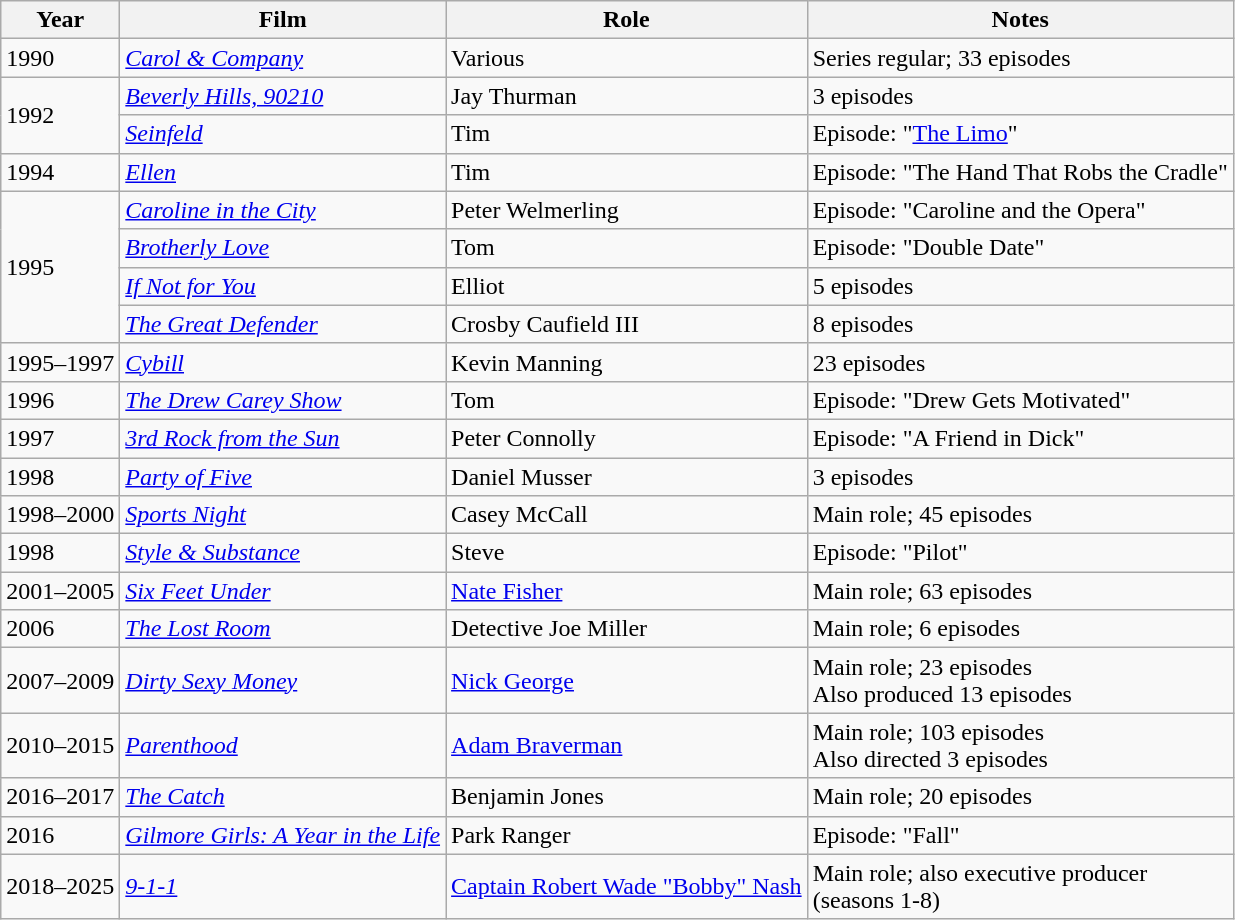<table class="wikitable sortable">
<tr>
<th>Year</th>
<th>Film</th>
<th>Role</th>
<th>Notes</th>
</tr>
<tr>
<td>1990</td>
<td><em><a href='#'>Carol & Company</a></em></td>
<td>Various</td>
<td>Series regular; 33 episodes</td>
</tr>
<tr>
<td rowspan="2">1992</td>
<td><em><a href='#'>Beverly Hills, 90210</a></em></td>
<td>Jay Thurman</td>
<td>3 episodes</td>
</tr>
<tr>
<td><em><a href='#'>Seinfeld</a></em></td>
<td>Tim</td>
<td>Episode: "<a href='#'>The Limo</a>"</td>
</tr>
<tr>
<td>1994</td>
<td><em><a href='#'>Ellen</a></em></td>
<td>Tim</td>
<td>Episode: "The Hand That Robs the Cradle"</td>
</tr>
<tr>
<td rowspan="4">1995</td>
<td><em><a href='#'>Caroline in the City</a></em></td>
<td>Peter Welmerling</td>
<td>Episode: "Caroline and the Opera"</td>
</tr>
<tr>
<td><em><a href='#'>Brotherly Love</a></em></td>
<td>Tom</td>
<td>Episode: "Double Date"</td>
</tr>
<tr>
<td><em><a href='#'>If Not for You</a></em></td>
<td>Elliot</td>
<td>5 episodes</td>
</tr>
<tr>
<td><em><a href='#'>The Great Defender</a></em></td>
<td>Crosby Caufield III</td>
<td>8 episodes</td>
</tr>
<tr>
<td>1995–1997</td>
<td><em><a href='#'>Cybill</a></em></td>
<td>Kevin Manning</td>
<td>23 episodes</td>
</tr>
<tr>
<td>1996</td>
<td><em><a href='#'>The Drew Carey Show</a></em></td>
<td>Tom</td>
<td>Episode: "Drew Gets Motivated"</td>
</tr>
<tr>
<td>1997</td>
<td><em><a href='#'>3rd Rock from the Sun</a></em></td>
<td>Peter Connolly</td>
<td>Episode: "A Friend in Dick"</td>
</tr>
<tr>
<td>1998</td>
<td><em><a href='#'>Party of Five</a></em></td>
<td>Daniel Musser</td>
<td>3 episodes</td>
</tr>
<tr>
<td>1998–2000</td>
<td><em><a href='#'>Sports Night</a></em></td>
<td>Casey McCall</td>
<td>Main role; 45 episodes</td>
</tr>
<tr>
<td>1998</td>
<td><em><a href='#'>Style & Substance</a></em></td>
<td>Steve</td>
<td>Episode: "Pilot"</td>
</tr>
<tr>
<td>2001–2005</td>
<td><em><a href='#'>Six Feet Under</a></em></td>
<td><a href='#'>Nate Fisher</a></td>
<td>Main role; 63 episodes</td>
</tr>
<tr>
<td>2006</td>
<td><em><a href='#'>The Lost Room</a></em></td>
<td>Detective Joe Miller</td>
<td>Main role; 6 episodes</td>
</tr>
<tr>
<td>2007–2009</td>
<td><em><a href='#'>Dirty Sexy Money</a></em></td>
<td><a href='#'>Nick George</a></td>
<td>Main role; 23 episodes <br> Also produced 13 episodes</td>
</tr>
<tr>
<td>2010–2015</td>
<td><em><a href='#'>Parenthood</a></em></td>
<td><a href='#'>Adam Braverman</a></td>
<td>Main role; 103 episodes <br> Also directed 3 episodes</td>
</tr>
<tr>
<td>2016–2017</td>
<td><em><a href='#'>The Catch</a></em></td>
<td>Benjamin Jones</td>
<td>Main role; 20 episodes</td>
</tr>
<tr>
<td>2016</td>
<td><em><a href='#'>Gilmore Girls: A Year in the Life</a></em></td>
<td>Park Ranger</td>
<td>Episode: "Fall"</td>
</tr>
<tr>
<td>2018–2025</td>
<td><em><a href='#'>9-1-1</a></em></td>
<td><a href='#'>Captain Robert Wade "Bobby" Nash</a></td>
<td>Main role; also executive producer<br>(seasons 1-8)</td>
</tr>
</table>
